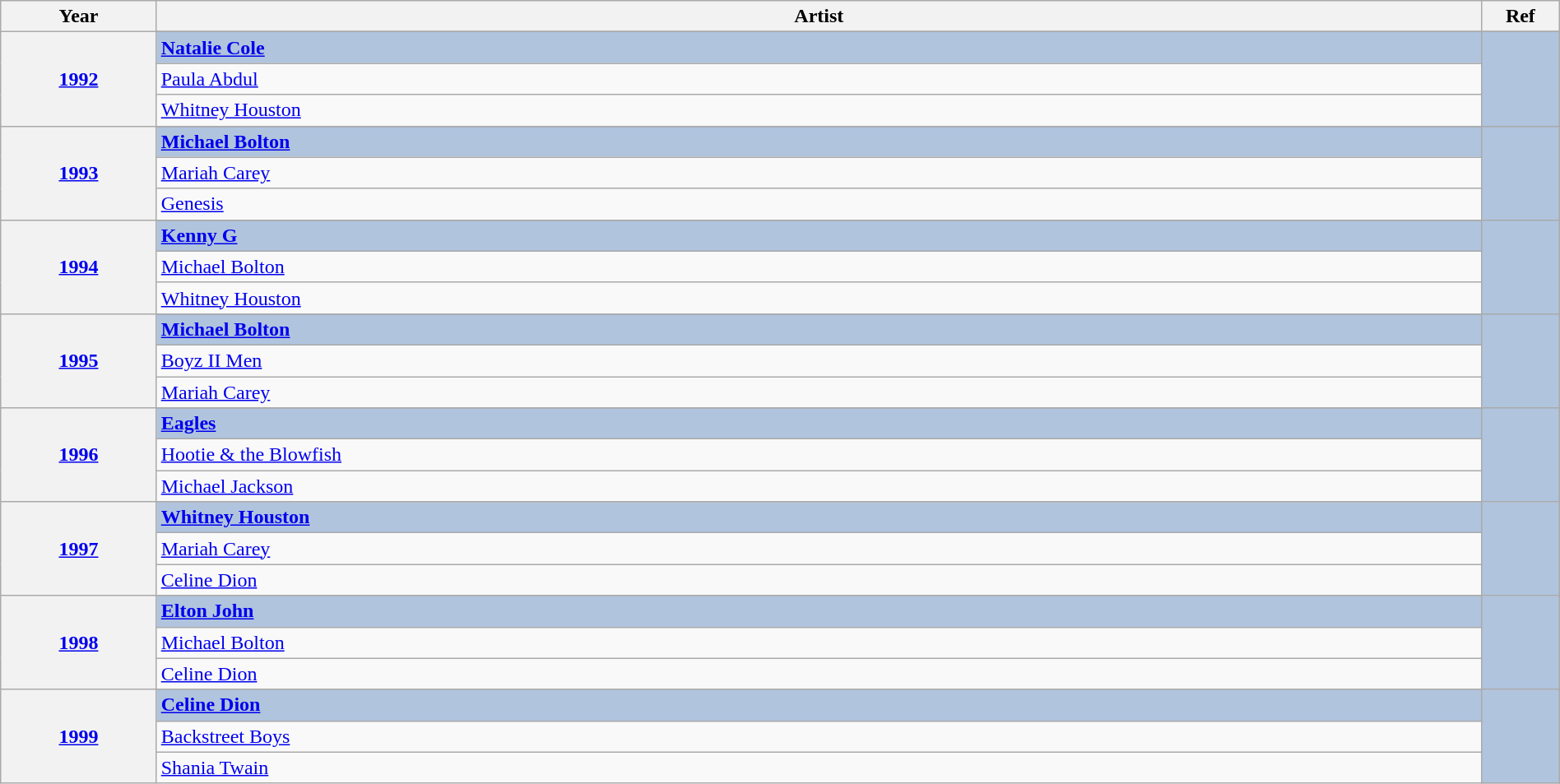<table class="wikitable" width="100%">
<tr>
<th width="10%">Year</th>
<th width="85%">Artist</th>
<th width="5%">Ref</th>
</tr>
<tr>
<th rowspan="4" align="center"><a href='#'>1992<br></a></th>
</tr>
<tr style="background:#B0C4DE">
<td><strong><a href='#'>Natalie Cole</a></strong></td>
<td rowspan="4" align="center"></td>
</tr>
<tr>
<td><a href='#'>Paula Abdul</a></td>
</tr>
<tr>
<td><a href='#'>Whitney Houston</a></td>
</tr>
<tr>
<th rowspan="4" align="center"><a href='#'>1993<br></a></th>
</tr>
<tr style="background:#B0C4DE">
<td><strong><a href='#'>Michael Bolton</a></strong></td>
<td rowspan="4" align="center"></td>
</tr>
<tr>
<td><a href='#'>Mariah Carey</a></td>
</tr>
<tr>
<td><a href='#'>Genesis</a></td>
</tr>
<tr>
<th rowspan="4" align="center"><a href='#'>1994<br></a></th>
</tr>
<tr style="background:#B0C4DE">
<td><strong><a href='#'>Kenny G</a></strong></td>
<td rowspan="4" align="center"></td>
</tr>
<tr>
<td><a href='#'>Michael Bolton</a></td>
</tr>
<tr>
<td><a href='#'>Whitney Houston</a></td>
</tr>
<tr>
<th rowspan="4" align="center"><a href='#'>1995<br></a></th>
</tr>
<tr style="background:#B0C4DE">
<td><strong><a href='#'>Michael Bolton</a></strong></td>
<td rowspan="4" align="center"></td>
</tr>
<tr>
<td><a href='#'>Boyz II Men</a></td>
</tr>
<tr>
<td><a href='#'>Mariah Carey</a></td>
</tr>
<tr>
<th rowspan="4" align="center"><a href='#'>1996<br></a></th>
</tr>
<tr style="background:#B0C4DE">
<td><strong><a href='#'>Eagles</a></strong></td>
<td rowspan="4" align="center"></td>
</tr>
<tr>
<td><a href='#'>Hootie & the Blowfish</a></td>
</tr>
<tr>
<td><a href='#'>Michael Jackson</a></td>
</tr>
<tr>
<th rowspan="4" align="center"><a href='#'>1997<br></a></th>
</tr>
<tr style="background:#B0C4DE">
<td><strong><a href='#'>Whitney Houston</a></strong></td>
<td rowspan="4" align="center"></td>
</tr>
<tr>
<td><a href='#'>Mariah Carey</a></td>
</tr>
<tr>
<td><a href='#'>Celine Dion</a></td>
</tr>
<tr>
<th rowspan="4" align="center"><a href='#'>1998<br></a></th>
</tr>
<tr style="background:#B0C4DE">
<td><strong><a href='#'>Elton John</a></strong></td>
<td rowspan="4" align="center"></td>
</tr>
<tr>
<td><a href='#'>Michael Bolton</a></td>
</tr>
<tr>
<td><a href='#'>Celine Dion</a></td>
</tr>
<tr>
<th rowspan="4" align="center"><a href='#'>1999<br></a></th>
</tr>
<tr style="background:#B0C4DE">
<td><strong><a href='#'>Celine Dion</a></strong></td>
<td rowspan="4" align="center"></td>
</tr>
<tr>
<td><a href='#'>Backstreet Boys</a></td>
</tr>
<tr>
<td><a href='#'>Shania Twain</a></td>
</tr>
</table>
